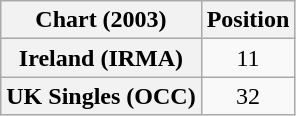<table class="wikitable sortable plainrowheaders">
<tr>
<th>Chart (2003)</th>
<th>Position</th>
</tr>
<tr>
<th scope="row">Ireland (IRMA)</th>
<td align="center">11</td>
</tr>
<tr>
<th scope="row">UK Singles (OCC)</th>
<td align="center">32</td>
</tr>
</table>
